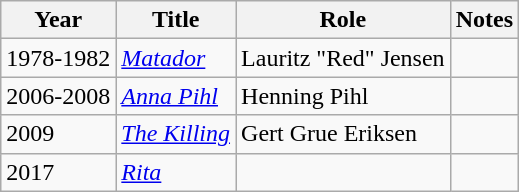<table class="wikitable sortable">
<tr>
<th>Year</th>
<th>Title</th>
<th>Role</th>
<th class="unsortable">Notes</th>
</tr>
<tr>
<td>1978-1982</td>
<td><em><a href='#'>Matador</a></em></td>
<td>Lauritz "Red" Jensen</td>
<td></td>
</tr>
<tr>
<td>2006-2008</td>
<td><em><a href='#'>Anna Pihl</a></em></td>
<td>Henning Pihl</td>
<td></td>
</tr>
<tr>
<td>2009</td>
<td><em><a href='#'>The Killing</a></em></td>
<td>Gert Grue Eriksen</td>
<td></td>
</tr>
<tr>
<td>2017</td>
<td><em><a href='#'>Rita</a></em></td>
<td></td>
<td></td>
</tr>
</table>
